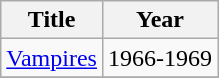<table class="wikitable">
<tr>
<th>Title</th>
<th>Year</th>
</tr>
<tr>
<td><a href='#'>Vampires</a></td>
<td>1966-1969</td>
</tr>
<tr>
</tr>
</table>
